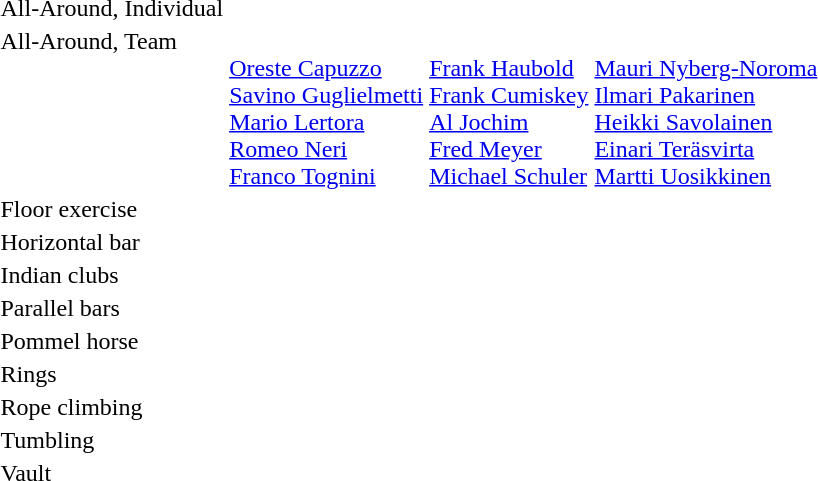<table>
<tr valign="top">
<td>All-Around, Individual<br></td>
<td></td>
<td></td>
<td></td>
</tr>
<tr valign="top">
<td>All-Around, Team<br></td>
<td><br><a href='#'>Oreste Capuzzo</a><br><a href='#'>Savino Guglielmetti</a><br><a href='#'>Mario Lertora</a><br><a href='#'>Romeo Neri</a><br><a href='#'>Franco Tognini</a></td>
<td><br><a href='#'>Frank Haubold</a><br><a href='#'>Frank Cumiskey</a><br><a href='#'>Al Jochim</a><br><a href='#'>Fred Meyer</a><br><a href='#'>Michael Schuler</a></td>
<td><br><a href='#'>Mauri Nyberg-Noroma</a><br><a href='#'>Ilmari Pakarinen</a><br><a href='#'>Heikki Savolainen</a><br><a href='#'>Einari Teräsvirta</a><br><a href='#'>Martti Uosikkinen</a></td>
</tr>
<tr>
<td>Floor exercise<br></td>
<td></td>
<td></td>
<td></td>
</tr>
<tr>
<td>Horizontal bar<br></td>
<td></td>
<td></td>
<td></td>
</tr>
<tr>
<td>Indian clubs<br></td>
<td></td>
<td></td>
<td></td>
</tr>
<tr>
<td>Parallel bars<br></td>
<td></td>
<td></td>
<td></td>
</tr>
<tr>
<td>Pommel horse<br></td>
<td></td>
<td></td>
<td></td>
</tr>
<tr>
<td>Rings<br></td>
<td></td>
<td></td>
<td></td>
</tr>
<tr>
<td>Rope climbing<br></td>
<td></td>
<td></td>
<td></td>
</tr>
<tr>
<td>Tumbling<br></td>
<td></td>
<td></td>
<td></td>
</tr>
<tr>
<td>Vault<br></td>
<td></td>
<td></td>
<td></td>
</tr>
</table>
